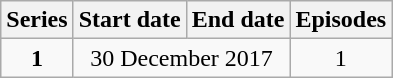<table class="wikitable" style="text-align:center;">
<tr>
<th>Series</th>
<th>Start date</th>
<th>End date</th>
<th>Episodes</th>
</tr>
<tr>
<td><strong>1</strong></td>
<td colspan="2">30 December 2017</td>
<td>1</td>
</tr>
</table>
